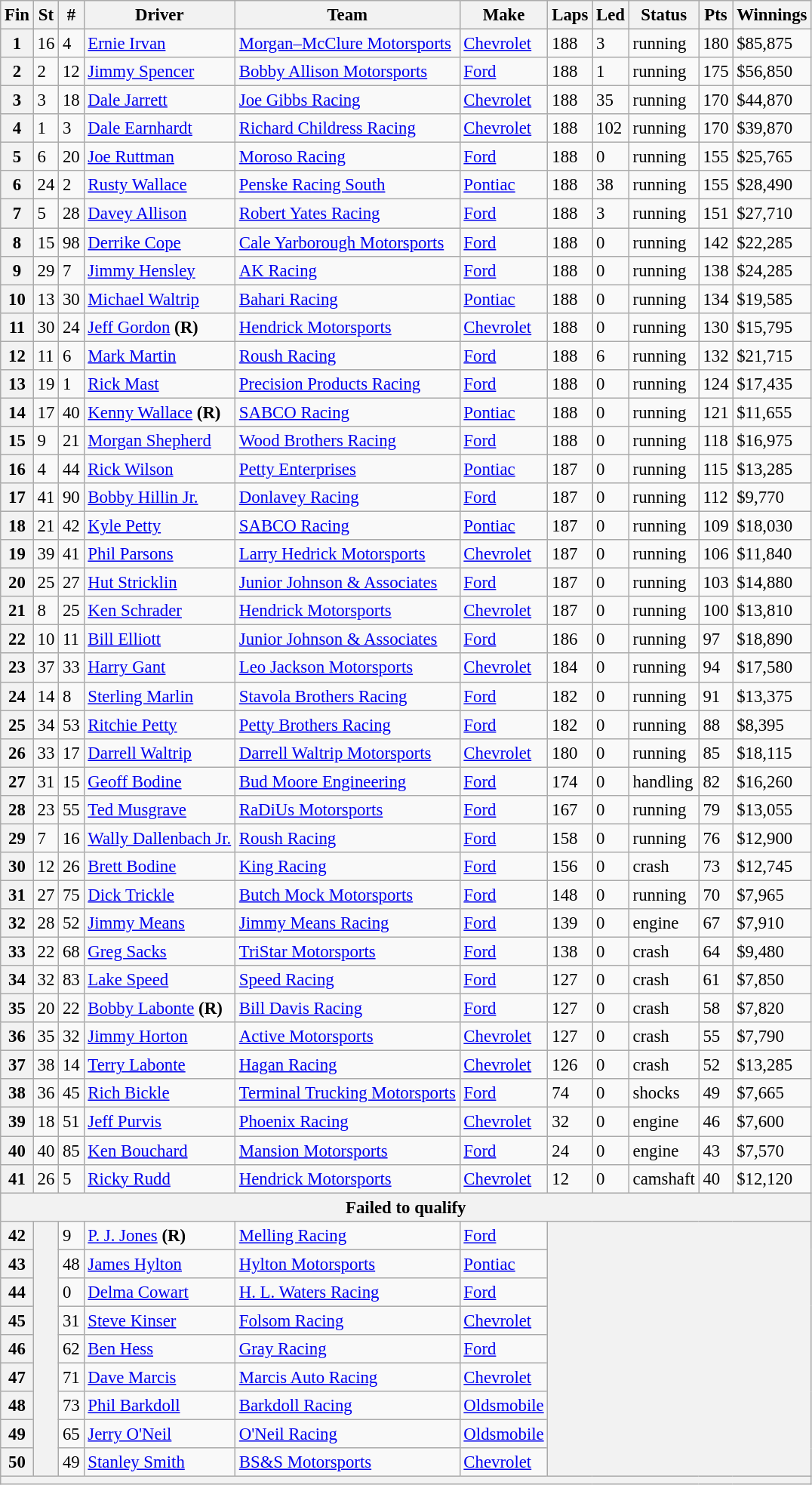<table class="wikitable" style="font-size:95%">
<tr>
<th>Fin</th>
<th>St</th>
<th>#</th>
<th>Driver</th>
<th>Team</th>
<th>Make</th>
<th>Laps</th>
<th>Led</th>
<th>Status</th>
<th>Pts</th>
<th>Winnings</th>
</tr>
<tr>
<th>1</th>
<td>16</td>
<td>4</td>
<td><a href='#'>Ernie Irvan</a></td>
<td><a href='#'>Morgan–McClure Motorsports</a></td>
<td><a href='#'>Chevrolet</a></td>
<td>188</td>
<td>3</td>
<td>running</td>
<td>180</td>
<td>$85,875</td>
</tr>
<tr>
<th>2</th>
<td>2</td>
<td>12</td>
<td><a href='#'>Jimmy Spencer</a></td>
<td><a href='#'>Bobby Allison Motorsports</a></td>
<td><a href='#'>Ford</a></td>
<td>188</td>
<td>1</td>
<td>running</td>
<td>175</td>
<td>$56,850</td>
</tr>
<tr>
<th>3</th>
<td>3</td>
<td>18</td>
<td><a href='#'>Dale Jarrett</a></td>
<td><a href='#'>Joe Gibbs Racing</a></td>
<td><a href='#'>Chevrolet</a></td>
<td>188</td>
<td>35</td>
<td>running</td>
<td>170</td>
<td>$44,870</td>
</tr>
<tr>
<th>4</th>
<td>1</td>
<td>3</td>
<td><a href='#'>Dale Earnhardt</a></td>
<td><a href='#'>Richard Childress Racing</a></td>
<td><a href='#'>Chevrolet</a></td>
<td>188</td>
<td>102</td>
<td>running</td>
<td>170</td>
<td>$39,870</td>
</tr>
<tr>
<th>5</th>
<td>6</td>
<td>20</td>
<td><a href='#'>Joe Ruttman</a></td>
<td><a href='#'>Moroso Racing</a></td>
<td><a href='#'>Ford</a></td>
<td>188</td>
<td>0</td>
<td>running</td>
<td>155</td>
<td>$25,765</td>
</tr>
<tr>
<th>6</th>
<td>24</td>
<td>2</td>
<td><a href='#'>Rusty Wallace</a></td>
<td><a href='#'>Penske Racing South</a></td>
<td><a href='#'>Pontiac</a></td>
<td>188</td>
<td>38</td>
<td>running</td>
<td>155</td>
<td>$28,490</td>
</tr>
<tr>
<th>7</th>
<td>5</td>
<td>28</td>
<td><a href='#'>Davey Allison</a></td>
<td><a href='#'>Robert Yates Racing</a></td>
<td><a href='#'>Ford</a></td>
<td>188</td>
<td>3</td>
<td>running</td>
<td>151</td>
<td>$27,710</td>
</tr>
<tr>
<th>8</th>
<td>15</td>
<td>98</td>
<td><a href='#'>Derrike Cope</a></td>
<td><a href='#'>Cale Yarborough Motorsports</a></td>
<td><a href='#'>Ford</a></td>
<td>188</td>
<td>0</td>
<td>running</td>
<td>142</td>
<td>$22,285</td>
</tr>
<tr>
<th>9</th>
<td>29</td>
<td>7</td>
<td><a href='#'>Jimmy Hensley</a></td>
<td><a href='#'>AK Racing</a></td>
<td><a href='#'>Ford</a></td>
<td>188</td>
<td>0</td>
<td>running</td>
<td>138</td>
<td>$24,285</td>
</tr>
<tr>
<th>10</th>
<td>13</td>
<td>30</td>
<td><a href='#'>Michael Waltrip</a></td>
<td><a href='#'>Bahari Racing</a></td>
<td><a href='#'>Pontiac</a></td>
<td>188</td>
<td>0</td>
<td>running</td>
<td>134</td>
<td>$19,585</td>
</tr>
<tr>
<th>11</th>
<td>30</td>
<td>24</td>
<td><a href='#'>Jeff Gordon</a> <strong>(R)</strong></td>
<td><a href='#'>Hendrick Motorsports</a></td>
<td><a href='#'>Chevrolet</a></td>
<td>188</td>
<td>0</td>
<td>running</td>
<td>130</td>
<td>$15,795</td>
</tr>
<tr>
<th>12</th>
<td>11</td>
<td>6</td>
<td><a href='#'>Mark Martin</a></td>
<td><a href='#'>Roush Racing</a></td>
<td><a href='#'>Ford</a></td>
<td>188</td>
<td>6</td>
<td>running</td>
<td>132</td>
<td>$21,715</td>
</tr>
<tr>
<th>13</th>
<td>19</td>
<td>1</td>
<td><a href='#'>Rick Mast</a></td>
<td><a href='#'>Precision Products Racing</a></td>
<td><a href='#'>Ford</a></td>
<td>188</td>
<td>0</td>
<td>running</td>
<td>124</td>
<td>$17,435</td>
</tr>
<tr>
<th>14</th>
<td>17</td>
<td>40</td>
<td><a href='#'>Kenny Wallace</a> <strong>(R)</strong></td>
<td><a href='#'>SABCO Racing</a></td>
<td><a href='#'>Pontiac</a></td>
<td>188</td>
<td>0</td>
<td>running</td>
<td>121</td>
<td>$11,655</td>
</tr>
<tr>
<th>15</th>
<td>9</td>
<td>21</td>
<td><a href='#'>Morgan Shepherd</a></td>
<td><a href='#'>Wood Brothers Racing</a></td>
<td><a href='#'>Ford</a></td>
<td>188</td>
<td>0</td>
<td>running</td>
<td>118</td>
<td>$16,975</td>
</tr>
<tr>
<th>16</th>
<td>4</td>
<td>44</td>
<td><a href='#'>Rick Wilson</a></td>
<td><a href='#'>Petty Enterprises</a></td>
<td><a href='#'>Pontiac</a></td>
<td>187</td>
<td>0</td>
<td>running</td>
<td>115</td>
<td>$13,285</td>
</tr>
<tr>
<th>17</th>
<td>41</td>
<td>90</td>
<td><a href='#'>Bobby Hillin Jr.</a></td>
<td><a href='#'>Donlavey Racing</a></td>
<td><a href='#'>Ford</a></td>
<td>187</td>
<td>0</td>
<td>running</td>
<td>112</td>
<td>$9,770</td>
</tr>
<tr>
<th>18</th>
<td>21</td>
<td>42</td>
<td><a href='#'>Kyle Petty</a></td>
<td><a href='#'>SABCO Racing</a></td>
<td><a href='#'>Pontiac</a></td>
<td>187</td>
<td>0</td>
<td>running</td>
<td>109</td>
<td>$18,030</td>
</tr>
<tr>
<th>19</th>
<td>39</td>
<td>41</td>
<td><a href='#'>Phil Parsons</a></td>
<td><a href='#'>Larry Hedrick Motorsports</a></td>
<td><a href='#'>Chevrolet</a></td>
<td>187</td>
<td>0</td>
<td>running</td>
<td>106</td>
<td>$11,840</td>
</tr>
<tr>
<th>20</th>
<td>25</td>
<td>27</td>
<td><a href='#'>Hut Stricklin</a></td>
<td><a href='#'>Junior Johnson & Associates</a></td>
<td><a href='#'>Ford</a></td>
<td>187</td>
<td>0</td>
<td>running</td>
<td>103</td>
<td>$14,880</td>
</tr>
<tr>
<th>21</th>
<td>8</td>
<td>25</td>
<td><a href='#'>Ken Schrader</a></td>
<td><a href='#'>Hendrick Motorsports</a></td>
<td><a href='#'>Chevrolet</a></td>
<td>187</td>
<td>0</td>
<td>running</td>
<td>100</td>
<td>$13,810</td>
</tr>
<tr>
<th>22</th>
<td>10</td>
<td>11</td>
<td><a href='#'>Bill Elliott</a></td>
<td><a href='#'>Junior Johnson & Associates</a></td>
<td><a href='#'>Ford</a></td>
<td>186</td>
<td>0</td>
<td>running</td>
<td>97</td>
<td>$18,890</td>
</tr>
<tr>
<th>23</th>
<td>37</td>
<td>33</td>
<td><a href='#'>Harry Gant</a></td>
<td><a href='#'>Leo Jackson Motorsports</a></td>
<td><a href='#'>Chevrolet</a></td>
<td>184</td>
<td>0</td>
<td>running</td>
<td>94</td>
<td>$17,580</td>
</tr>
<tr>
<th>24</th>
<td>14</td>
<td>8</td>
<td><a href='#'>Sterling Marlin</a></td>
<td><a href='#'>Stavola Brothers Racing</a></td>
<td><a href='#'>Ford</a></td>
<td>182</td>
<td>0</td>
<td>running</td>
<td>91</td>
<td>$13,375</td>
</tr>
<tr>
<th>25</th>
<td>34</td>
<td>53</td>
<td><a href='#'>Ritchie Petty</a></td>
<td><a href='#'>Petty Brothers Racing</a></td>
<td><a href='#'>Ford</a></td>
<td>182</td>
<td>0</td>
<td>running</td>
<td>88</td>
<td>$8,395</td>
</tr>
<tr>
<th>26</th>
<td>33</td>
<td>17</td>
<td><a href='#'>Darrell Waltrip</a></td>
<td><a href='#'>Darrell Waltrip Motorsports</a></td>
<td><a href='#'>Chevrolet</a></td>
<td>180</td>
<td>0</td>
<td>running</td>
<td>85</td>
<td>$18,115</td>
</tr>
<tr>
<th>27</th>
<td>31</td>
<td>15</td>
<td><a href='#'>Geoff Bodine</a></td>
<td><a href='#'>Bud Moore Engineering</a></td>
<td><a href='#'>Ford</a></td>
<td>174</td>
<td>0</td>
<td>handling</td>
<td>82</td>
<td>$16,260</td>
</tr>
<tr>
<th>28</th>
<td>23</td>
<td>55</td>
<td><a href='#'>Ted Musgrave</a></td>
<td><a href='#'>RaDiUs Motorsports</a></td>
<td><a href='#'>Ford</a></td>
<td>167</td>
<td>0</td>
<td>running</td>
<td>79</td>
<td>$13,055</td>
</tr>
<tr>
<th>29</th>
<td>7</td>
<td>16</td>
<td><a href='#'>Wally Dallenbach Jr.</a></td>
<td><a href='#'>Roush Racing</a></td>
<td><a href='#'>Ford</a></td>
<td>158</td>
<td>0</td>
<td>running</td>
<td>76</td>
<td>$12,900</td>
</tr>
<tr>
<th>30</th>
<td>12</td>
<td>26</td>
<td><a href='#'>Brett Bodine</a></td>
<td><a href='#'>King Racing</a></td>
<td><a href='#'>Ford</a></td>
<td>156</td>
<td>0</td>
<td>crash</td>
<td>73</td>
<td>$12,745</td>
</tr>
<tr>
<th>31</th>
<td>27</td>
<td>75</td>
<td><a href='#'>Dick Trickle</a></td>
<td><a href='#'>Butch Mock Motorsports</a></td>
<td><a href='#'>Ford</a></td>
<td>148</td>
<td>0</td>
<td>running</td>
<td>70</td>
<td>$7,965</td>
</tr>
<tr>
<th>32</th>
<td>28</td>
<td>52</td>
<td><a href='#'>Jimmy Means</a></td>
<td><a href='#'>Jimmy Means Racing</a></td>
<td><a href='#'>Ford</a></td>
<td>139</td>
<td>0</td>
<td>engine</td>
<td>67</td>
<td>$7,910</td>
</tr>
<tr>
<th>33</th>
<td>22</td>
<td>68</td>
<td><a href='#'>Greg Sacks</a></td>
<td><a href='#'>TriStar Motorsports</a></td>
<td><a href='#'>Ford</a></td>
<td>138</td>
<td>0</td>
<td>crash</td>
<td>64</td>
<td>$9,480</td>
</tr>
<tr>
<th>34</th>
<td>32</td>
<td>83</td>
<td><a href='#'>Lake Speed</a></td>
<td><a href='#'>Speed Racing</a></td>
<td><a href='#'>Ford</a></td>
<td>127</td>
<td>0</td>
<td>crash</td>
<td>61</td>
<td>$7,850</td>
</tr>
<tr>
<th>35</th>
<td>20</td>
<td>22</td>
<td><a href='#'>Bobby Labonte</a> <strong>(R)</strong></td>
<td><a href='#'>Bill Davis Racing</a></td>
<td><a href='#'>Ford</a></td>
<td>127</td>
<td>0</td>
<td>crash</td>
<td>58</td>
<td>$7,820</td>
</tr>
<tr>
<th>36</th>
<td>35</td>
<td>32</td>
<td><a href='#'>Jimmy Horton</a></td>
<td><a href='#'>Active Motorsports</a></td>
<td><a href='#'>Chevrolet</a></td>
<td>127</td>
<td>0</td>
<td>crash</td>
<td>55</td>
<td>$7,790</td>
</tr>
<tr>
<th>37</th>
<td>38</td>
<td>14</td>
<td><a href='#'>Terry Labonte</a></td>
<td><a href='#'>Hagan Racing</a></td>
<td><a href='#'>Chevrolet</a></td>
<td>126</td>
<td>0</td>
<td>crash</td>
<td>52</td>
<td>$13,285</td>
</tr>
<tr>
<th>38</th>
<td>36</td>
<td>45</td>
<td><a href='#'>Rich Bickle</a></td>
<td><a href='#'>Terminal Trucking Motorsports</a></td>
<td><a href='#'>Ford</a></td>
<td>74</td>
<td>0</td>
<td>shocks</td>
<td>49</td>
<td>$7,665</td>
</tr>
<tr>
<th>39</th>
<td>18</td>
<td>51</td>
<td><a href='#'>Jeff Purvis</a></td>
<td><a href='#'>Phoenix Racing</a></td>
<td><a href='#'>Chevrolet</a></td>
<td>32</td>
<td>0</td>
<td>engine</td>
<td>46</td>
<td>$7,600</td>
</tr>
<tr>
<th>40</th>
<td>40</td>
<td>85</td>
<td><a href='#'>Ken Bouchard</a></td>
<td><a href='#'>Mansion Motorsports</a></td>
<td><a href='#'>Ford</a></td>
<td>24</td>
<td>0</td>
<td>engine</td>
<td>43</td>
<td>$7,570</td>
</tr>
<tr>
<th>41</th>
<td>26</td>
<td>5</td>
<td><a href='#'>Ricky Rudd</a></td>
<td><a href='#'>Hendrick Motorsports</a></td>
<td><a href='#'>Chevrolet</a></td>
<td>12</td>
<td>0</td>
<td>camshaft</td>
<td>40</td>
<td>$12,120</td>
</tr>
<tr>
<th colspan="11">Failed to qualify</th>
</tr>
<tr>
<th>42</th>
<th rowspan="9"></th>
<td>9</td>
<td><a href='#'>P. J. Jones</a> <strong>(R)</strong></td>
<td><a href='#'>Melling Racing</a></td>
<td><a href='#'>Ford</a></td>
<th colspan="5" rowspan="9"></th>
</tr>
<tr>
<th>43</th>
<td>48</td>
<td><a href='#'>James Hylton</a></td>
<td><a href='#'>Hylton Motorsports</a></td>
<td><a href='#'>Pontiac</a></td>
</tr>
<tr>
<th>44</th>
<td>0</td>
<td><a href='#'>Delma Cowart</a></td>
<td><a href='#'>H. L. Waters Racing</a></td>
<td><a href='#'>Ford</a></td>
</tr>
<tr>
<th>45</th>
<td>31</td>
<td><a href='#'>Steve Kinser</a></td>
<td><a href='#'>Folsom Racing</a></td>
<td><a href='#'>Chevrolet</a></td>
</tr>
<tr>
<th>46</th>
<td>62</td>
<td><a href='#'>Ben Hess</a></td>
<td><a href='#'>Gray Racing</a></td>
<td><a href='#'>Ford</a></td>
</tr>
<tr>
<th>47</th>
<td>71</td>
<td><a href='#'>Dave Marcis</a></td>
<td><a href='#'>Marcis Auto Racing</a></td>
<td><a href='#'>Chevrolet</a></td>
</tr>
<tr>
<th>48</th>
<td>73</td>
<td><a href='#'>Phil Barkdoll</a></td>
<td><a href='#'>Barkdoll Racing</a></td>
<td><a href='#'>Oldsmobile</a></td>
</tr>
<tr>
<th>49</th>
<td>65</td>
<td><a href='#'>Jerry O'Neil</a></td>
<td><a href='#'>O'Neil Racing</a></td>
<td><a href='#'>Oldsmobile</a></td>
</tr>
<tr>
<th>50</th>
<td>49</td>
<td><a href='#'>Stanley Smith</a></td>
<td><a href='#'>BS&S Motorsports</a></td>
<td><a href='#'>Chevrolet</a></td>
</tr>
<tr>
<th colspan="11"></th>
</tr>
</table>
